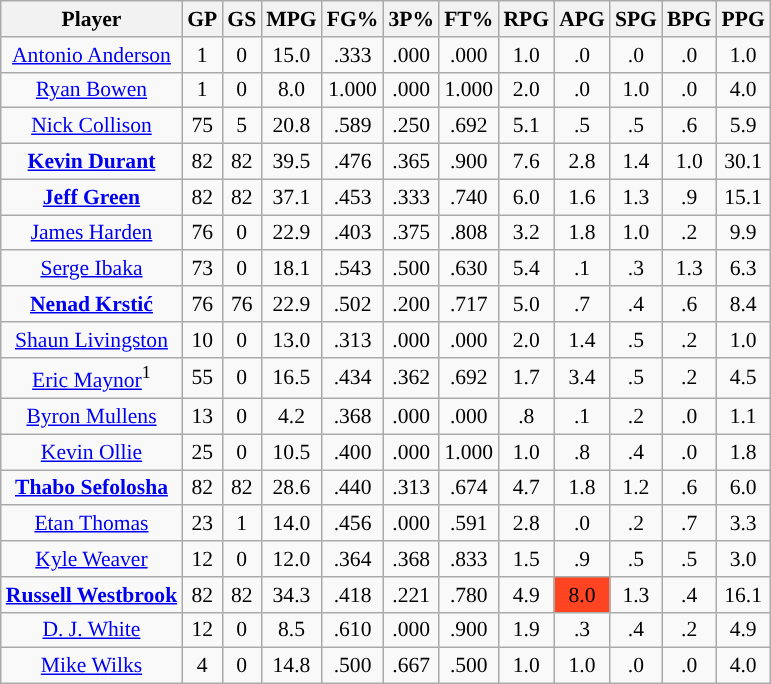<table class="wikitable sortable" style="font-size:90%; text-align:center;">
<tr>
<th>Player</th>
<th>GP</th>
<th>GS</th>
<th>MPG</th>
<th>FG%</th>
<th>3P%</th>
<th>FT%</th>
<th>RPG</th>
<th>APG</th>
<th>SPG</th>
<th>BPG</th>
<th>PPG</th>
</tr>
<tr>
<td><a href='#'>Antonio Anderson</a></td>
<td>1</td>
<td>0</td>
<td>15.0</td>
<td>.333</td>
<td>.000</td>
<td>.000</td>
<td>1.0</td>
<td>.0</td>
<td>.0</td>
<td>.0</td>
<td>1.0</td>
</tr>
<tr>
<td><a href='#'>Ryan Bowen</a></td>
<td>1</td>
<td>0</td>
<td>8.0</td>
<td>1.000</td>
<td>.000</td>
<td>1.000</td>
<td>2.0</td>
<td>.0</td>
<td>1.0</td>
<td>.0</td>
<td>4.0</td>
</tr>
<tr>
<td><a href='#'>Nick Collison</a></td>
<td>75</td>
<td>5</td>
<td>20.8</td>
<td>.589</td>
<td>.250</td>
<td>.692</td>
<td>5.1</td>
<td>.5</td>
<td>.5</td>
<td>.6</td>
<td>5.9</td>
</tr>
<tr>
<td><strong><a href='#'>Kevin Durant</a></strong></td>
<td>82</td>
<td>82</td>
<td>39.5</td>
<td>.476</td>
<td>.365</td>
<td>.900</td>
<td>7.6</td>
<td>2.8</td>
<td>1.4</td>
<td>1.0</td>
<td>30.1</td>
</tr>
<tr>
<td><strong><a href='#'>Jeff Green</a></strong></td>
<td>82</td>
<td>82</td>
<td>37.1</td>
<td>.453</td>
<td>.333</td>
<td>.740</td>
<td>6.0</td>
<td>1.6</td>
<td>1.3</td>
<td>.9</td>
<td>15.1</td>
</tr>
<tr>
<td><a href='#'>James Harden</a></td>
<td>76</td>
<td>0</td>
<td>22.9</td>
<td>.403</td>
<td>.375</td>
<td>.808</td>
<td>3.2</td>
<td>1.8</td>
<td>1.0</td>
<td>.2</td>
<td>9.9</td>
</tr>
<tr>
<td><a href='#'>Serge Ibaka</a></td>
<td>73</td>
<td>0</td>
<td>18.1</td>
<td>.543</td>
<td>.500</td>
<td>.630</td>
<td>5.4</td>
<td>.1</td>
<td>.3</td>
<td>1.3</td>
<td>6.3</td>
</tr>
<tr>
<td><strong><a href='#'>Nenad Krstić</a></strong></td>
<td>76</td>
<td>76</td>
<td>22.9</td>
<td>.502</td>
<td>.200</td>
<td>.717</td>
<td>5.0</td>
<td>.7</td>
<td>.4</td>
<td>.6</td>
<td>8.4</td>
</tr>
<tr>
<td><a href='#'>Shaun Livingston</a></td>
<td>10</td>
<td>0</td>
<td>13.0</td>
<td>.313</td>
<td>.000</td>
<td>.000</td>
<td>2.0</td>
<td>1.4</td>
<td>.5</td>
<td>.2</td>
<td>1.0</td>
</tr>
<tr>
<td><a href='#'>Eric Maynor</a><sup>1</sup></td>
<td>55</td>
<td>0</td>
<td>16.5</td>
<td>.434</td>
<td>.362</td>
<td>.692</td>
<td>1.7</td>
<td>3.4</td>
<td>.5</td>
<td>.2</td>
<td>4.5</td>
</tr>
<tr>
<td><a href='#'>Byron Mullens</a></td>
<td>13</td>
<td>0</td>
<td>4.2</td>
<td>.368</td>
<td>.000</td>
<td>.000</td>
<td>.8</td>
<td>.1</td>
<td>.2</td>
<td>.0</td>
<td>1.1</td>
</tr>
<tr>
<td><a href='#'>Kevin Ollie</a></td>
<td>25</td>
<td>0</td>
<td>10.5</td>
<td>.400</td>
<td>.000</td>
<td>1.000</td>
<td>1.0</td>
<td>.8</td>
<td>.4</td>
<td>.0</td>
<td>1.8</td>
</tr>
<tr>
<td><strong><a href='#'>Thabo Sefolosha</a></strong></td>
<td>82</td>
<td>82</td>
<td>28.6</td>
<td>.440</td>
<td>.313</td>
<td>.674</td>
<td>4.7</td>
<td>1.8</td>
<td>1.2</td>
<td>.6</td>
<td>6.0</td>
</tr>
<tr>
<td><a href='#'>Etan Thomas</a></td>
<td>23</td>
<td>1</td>
<td>14.0</td>
<td>.456</td>
<td>.000</td>
<td>.591</td>
<td>2.8</td>
<td>.0</td>
<td>.2</td>
<td>.7</td>
<td>3.3</td>
</tr>
<tr>
<td><a href='#'>Kyle Weaver</a></td>
<td>12</td>
<td>0</td>
<td>12.0</td>
<td>.364</td>
<td>.368</td>
<td>.833</td>
<td>1.5</td>
<td>.9</td>
<td>.5</td>
<td>.5</td>
<td>3.0</td>
</tr>
<tr>
<td><strong><a href='#'>Russell Westbrook</a></strong></td>
<td>82</td>
<td>82</td>
<td>34.3</td>
<td>.418</td>
<td>.221</td>
<td>.780</td>
<td>4.9</td>
<td style="background:#f42;">8.0</td>
<td>1.3</td>
<td>.4</td>
<td>16.1</td>
</tr>
<tr>
<td><a href='#'>D. J. White</a></td>
<td>12</td>
<td>0</td>
<td>8.5</td>
<td>.610</td>
<td>.000</td>
<td>.900</td>
<td>1.9</td>
<td>.3</td>
<td>.4</td>
<td>.2</td>
<td>4.9</td>
</tr>
<tr>
<td><a href='#'>Mike Wilks</a></td>
<td>4</td>
<td>0</td>
<td>14.8</td>
<td>.500</td>
<td>.667</td>
<td>.500</td>
<td>1.0</td>
<td>1.0</td>
<td>.0</td>
<td>.0</td>
<td>4.0</td>
</tr>
</table>
